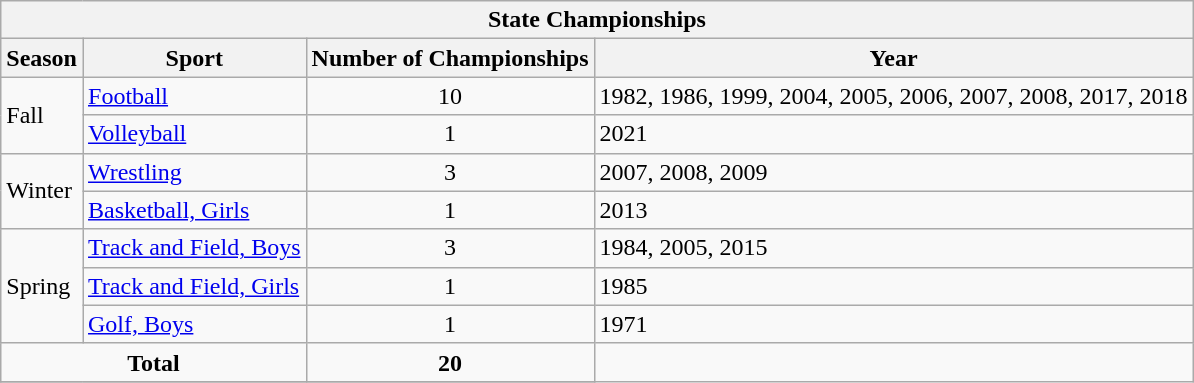<table class="wikitable">
<tr>
<th colspan="4">State Championships</th>
</tr>
<tr>
<th>Season</th>
<th>Sport</th>
<th>Number of Championships</th>
<th>Year</th>
</tr>
<tr>
<td rowspan="2">Fall</td>
<td><a href='#'>Football</a></td>
<td align="center">10</td>
<td>1982, 1986, 1999, 2004, 2005, 2006, 2007, 2008, 2017, 2018</td>
</tr>
<tr>
<td><a href='#'>Volleyball</a></td>
<td align="center">1</td>
<td>2021</td>
</tr>
<tr>
<td rowspan="2">Winter</td>
<td><a href='#'>Wrestling</a></td>
<td align="center">3</td>
<td>2007, 2008, 2009</td>
</tr>
<tr>
<td><a href='#'>Basketball, Girls</a></td>
<td align="center">1</td>
<td>2013</td>
</tr>
<tr>
<td rowspan="3">Spring</td>
<td><a href='#'>Track and Field, Boys</a></td>
<td align="center">3</td>
<td>1984, 2005, 2015</td>
</tr>
<tr>
<td><a href='#'>Track and Field, Girls</a></td>
<td align="center">1</td>
<td>1985</td>
</tr>
<tr>
<td><a href='#'>Golf, Boys</a></td>
<td align="center">1</td>
<td>1971</td>
</tr>
<tr>
<td align="center" colspan="2"><strong>Total</strong></td>
<td align="center"><strong>20</strong></td>
</tr>
<tr>
</tr>
</table>
